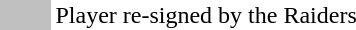<table>
<tr>
<td style="background:silver; border:1px solid #black; width:2em;"></td>
<td>Player re-signed by the Raiders</td>
</tr>
</table>
